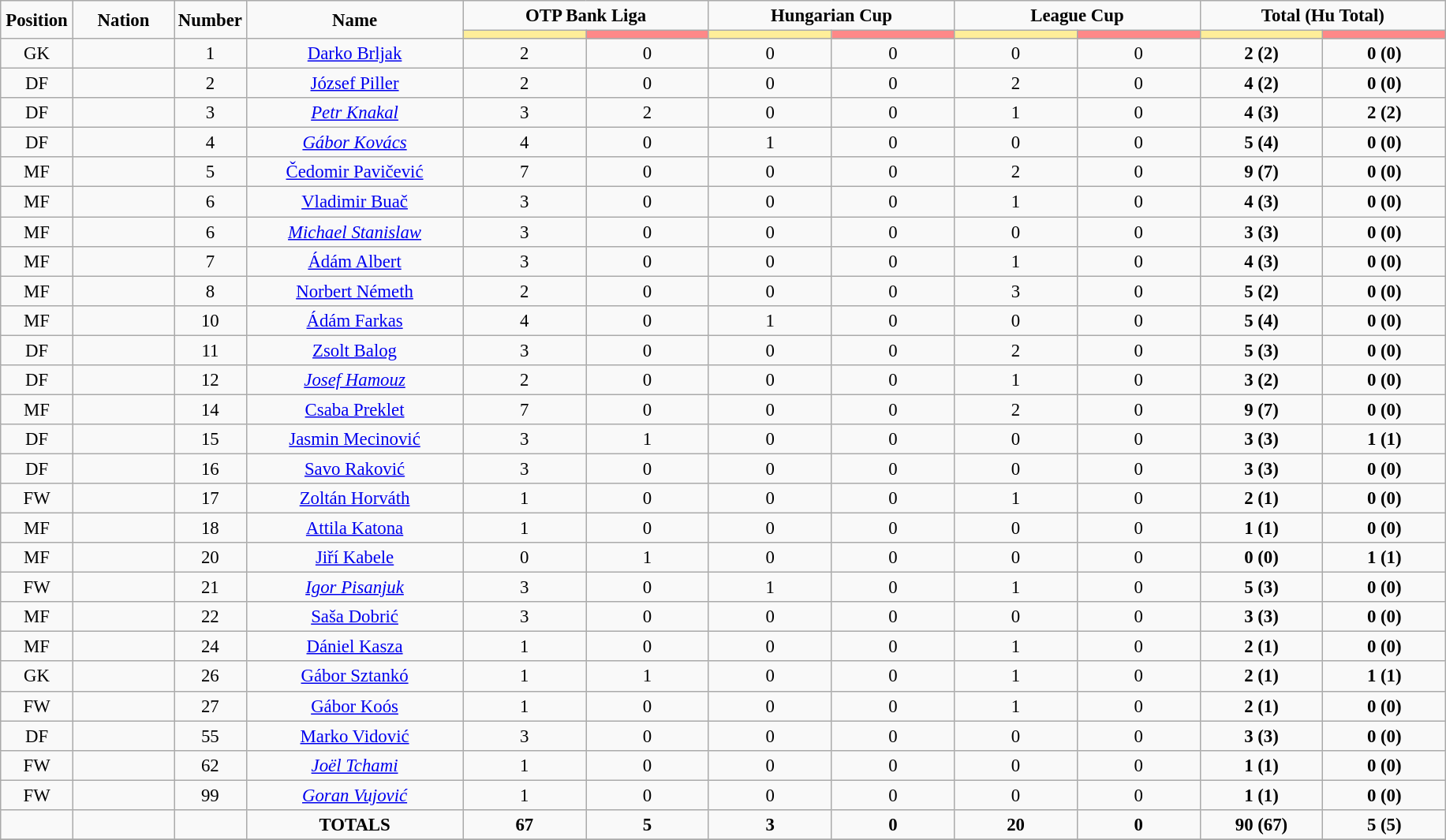<table class="wikitable" style="font-size: 95%; text-align: center;">
<tr>
<td rowspan="2" width="5%" align="center"><strong>Position</strong></td>
<td rowspan="2" width="7%" align="center"><strong>Nation</strong></td>
<td rowspan="2" width="5%" align="center"><strong>Number</strong></td>
<td rowspan="2" width="15%" align="center"><strong>Name</strong></td>
<td colspan="2" align="center"><strong>OTP Bank Liga</strong></td>
<td colspan="2" align="center"><strong>Hungarian Cup</strong></td>
<td colspan="2" align="center"><strong>League Cup</strong></td>
<td colspan="2" align="center"><strong>Total (Hu Total)</strong></td>
</tr>
<tr>
<th width=60 style="background: #FFEE99"></th>
<th width=60 style="background: #FF8888"></th>
<th width=60 style="background: #FFEE99"></th>
<th width=60 style="background: #FF8888"></th>
<th width=60 style="background: #FFEE99"></th>
<th width=60 style="background: #FF8888"></th>
<th width=60 style="background: #FFEE99"></th>
<th width=60 style="background: #FF8888"></th>
</tr>
<tr>
<td>GK</td>
<td></td>
<td>1</td>
<td><a href='#'>Darko Brljak</a></td>
<td>2</td>
<td>0</td>
<td>0</td>
<td>0</td>
<td>0</td>
<td>0</td>
<td><strong>2 (2)</strong></td>
<td><strong>0 (0)</strong></td>
</tr>
<tr>
<td>DF</td>
<td></td>
<td>2</td>
<td><a href='#'>József Piller</a></td>
<td>2</td>
<td>0</td>
<td>0</td>
<td>0</td>
<td>2</td>
<td>0</td>
<td><strong>4 (2)</strong></td>
<td><strong>0 (0)</strong></td>
</tr>
<tr>
<td>DF</td>
<td></td>
<td>3</td>
<td><em><a href='#'>Petr Knakal</a></em></td>
<td>3</td>
<td>2</td>
<td>0</td>
<td>0</td>
<td>1</td>
<td>0</td>
<td><strong>4 (3)</strong></td>
<td><strong>2 (2)</strong></td>
</tr>
<tr>
<td>DF</td>
<td></td>
<td>4</td>
<td><em><a href='#'>Gábor Kovács</a></em></td>
<td>4</td>
<td>0</td>
<td>1</td>
<td>0</td>
<td>0</td>
<td>0</td>
<td><strong>5 (4)</strong></td>
<td><strong>0 (0)</strong></td>
</tr>
<tr>
<td>MF</td>
<td></td>
<td>5</td>
<td><a href='#'>Čedomir Pavičević</a></td>
<td>7</td>
<td>0</td>
<td>0</td>
<td>0</td>
<td>2</td>
<td>0</td>
<td><strong>9 (7)</strong></td>
<td><strong>0 (0)</strong></td>
</tr>
<tr>
<td>MF</td>
<td></td>
<td>6</td>
<td><a href='#'>Vladimir Buač</a></td>
<td>3</td>
<td>0</td>
<td>0</td>
<td>0</td>
<td>1</td>
<td>0</td>
<td><strong>4 (3)</strong></td>
<td><strong>0 (0)</strong></td>
</tr>
<tr>
<td>MF</td>
<td></td>
<td>6</td>
<td><em><a href='#'>Michael Stanislaw</a></em></td>
<td>3</td>
<td>0</td>
<td>0</td>
<td>0</td>
<td>0</td>
<td>0</td>
<td><strong>3 (3)</strong></td>
<td><strong>0 (0)</strong></td>
</tr>
<tr>
<td>MF</td>
<td></td>
<td>7</td>
<td><a href='#'>Ádám Albert</a></td>
<td>3</td>
<td>0</td>
<td>0</td>
<td>0</td>
<td>1</td>
<td>0</td>
<td><strong>4 (3)</strong></td>
<td><strong>0 (0)</strong></td>
</tr>
<tr>
<td>MF</td>
<td></td>
<td>8</td>
<td><a href='#'>Norbert Németh</a></td>
<td>2</td>
<td>0</td>
<td>0</td>
<td>0</td>
<td>3</td>
<td>0</td>
<td><strong>5 (2)</strong></td>
<td><strong>0 (0)</strong></td>
</tr>
<tr>
<td>MF</td>
<td></td>
<td>10</td>
<td><a href='#'>Ádám Farkas</a></td>
<td>4</td>
<td>0</td>
<td>1</td>
<td>0</td>
<td>0</td>
<td>0</td>
<td><strong>5 (4)</strong></td>
<td><strong>0 (0)</strong></td>
</tr>
<tr>
<td>DF</td>
<td></td>
<td>11</td>
<td><a href='#'>Zsolt Balog</a></td>
<td>3</td>
<td>0</td>
<td>0</td>
<td>0</td>
<td>2</td>
<td>0</td>
<td><strong>5 (3)</strong></td>
<td><strong>0 (0)</strong></td>
</tr>
<tr>
<td>DF</td>
<td></td>
<td>12</td>
<td><em><a href='#'>Josef Hamouz</a></em></td>
<td>2</td>
<td>0</td>
<td>0</td>
<td>0</td>
<td>1</td>
<td>0</td>
<td><strong>3 (2)</strong></td>
<td><strong>0 (0)</strong></td>
</tr>
<tr>
<td>MF</td>
<td></td>
<td>14</td>
<td><a href='#'>Csaba Preklet</a></td>
<td>7</td>
<td>0</td>
<td>0</td>
<td>0</td>
<td>2</td>
<td>0</td>
<td><strong>9 (7)</strong></td>
<td><strong>0 (0)</strong></td>
</tr>
<tr>
<td>DF</td>
<td></td>
<td>15</td>
<td><a href='#'>Jasmin Mecinović</a></td>
<td>3</td>
<td>1</td>
<td>0</td>
<td>0</td>
<td>0</td>
<td>0</td>
<td><strong>3 (3)</strong></td>
<td><strong>1 (1)</strong></td>
</tr>
<tr>
<td>DF</td>
<td></td>
<td>16</td>
<td><a href='#'>Savo Raković</a></td>
<td>3</td>
<td>0</td>
<td>0</td>
<td>0</td>
<td>0</td>
<td>0</td>
<td><strong>3 (3)</strong></td>
<td><strong>0 (0)</strong></td>
</tr>
<tr>
<td>FW</td>
<td></td>
<td>17</td>
<td><a href='#'>Zoltán Horváth</a></td>
<td>1</td>
<td>0</td>
<td>0</td>
<td>0</td>
<td>1</td>
<td>0</td>
<td><strong>2 (1)</strong></td>
<td><strong>0 (0)</strong></td>
</tr>
<tr>
<td>MF</td>
<td></td>
<td>18</td>
<td><a href='#'>Attila Katona</a></td>
<td>1</td>
<td>0</td>
<td>0</td>
<td>0</td>
<td>0</td>
<td>0</td>
<td><strong>1 (1)</strong></td>
<td><strong>0 (0)</strong></td>
</tr>
<tr>
<td>MF</td>
<td></td>
<td>20</td>
<td><a href='#'>Jiří Kabele</a></td>
<td>0</td>
<td>1</td>
<td>0</td>
<td>0</td>
<td>0</td>
<td>0</td>
<td><strong>0 (0)</strong></td>
<td><strong>1 (1)</strong></td>
</tr>
<tr>
<td>FW</td>
<td></td>
<td>21</td>
<td><em><a href='#'>Igor Pisanjuk</a></em></td>
<td>3</td>
<td>0</td>
<td>1</td>
<td>0</td>
<td>1</td>
<td>0</td>
<td><strong>5 (3)</strong></td>
<td><strong>0 (0)</strong></td>
</tr>
<tr>
<td>MF</td>
<td></td>
<td>22</td>
<td><a href='#'>Saša Dobrić</a></td>
<td>3</td>
<td>0</td>
<td>0</td>
<td>0</td>
<td>0</td>
<td>0</td>
<td><strong>3 (3)</strong></td>
<td><strong>0 (0)</strong></td>
</tr>
<tr>
<td>MF</td>
<td></td>
<td>24</td>
<td><a href='#'>Dániel Kasza</a></td>
<td>1</td>
<td>0</td>
<td>0</td>
<td>0</td>
<td>1</td>
<td>0</td>
<td><strong>2 (1)</strong></td>
<td><strong>0 (0)</strong></td>
</tr>
<tr>
<td>GK</td>
<td></td>
<td>26</td>
<td><a href='#'>Gábor Sztankó</a></td>
<td>1</td>
<td>1</td>
<td>0</td>
<td>0</td>
<td>1</td>
<td>0</td>
<td><strong>2 (1)</strong></td>
<td><strong>1 (1)</strong></td>
</tr>
<tr>
<td>FW</td>
<td></td>
<td>27</td>
<td><a href='#'>Gábor Koós</a></td>
<td>1</td>
<td>0</td>
<td>0</td>
<td>0</td>
<td>1</td>
<td>0</td>
<td><strong>2 (1)</strong></td>
<td><strong>0 (0)</strong></td>
</tr>
<tr>
<td>DF</td>
<td></td>
<td>55</td>
<td><a href='#'>Marko Vidović</a></td>
<td>3</td>
<td>0</td>
<td>0</td>
<td>0</td>
<td>0</td>
<td>0</td>
<td><strong>3 (3)</strong></td>
<td><strong>0 (0)</strong></td>
</tr>
<tr>
<td>FW</td>
<td></td>
<td>62</td>
<td><em><a href='#'>Joël Tchami</a></em></td>
<td>1</td>
<td>0</td>
<td>0</td>
<td>0</td>
<td>0</td>
<td>0</td>
<td><strong>1 (1)</strong></td>
<td><strong>0 (0)</strong></td>
</tr>
<tr>
<td>FW</td>
<td></td>
<td>99</td>
<td><em><a href='#'>Goran Vujović</a></em></td>
<td>1</td>
<td>0</td>
<td>0</td>
<td>0</td>
<td>0</td>
<td>0</td>
<td><strong>1 (1)</strong></td>
<td><strong>0 (0)</strong></td>
</tr>
<tr>
<td></td>
<td></td>
<td></td>
<td><strong>TOTALS</strong></td>
<td><strong>67</strong></td>
<td><strong>5</strong></td>
<td><strong>3</strong></td>
<td><strong>0</strong></td>
<td><strong>20</strong></td>
<td><strong>0</strong></td>
<td><strong>90 (67)</strong></td>
<td><strong>5 (5)</strong></td>
</tr>
<tr>
</tr>
</table>
